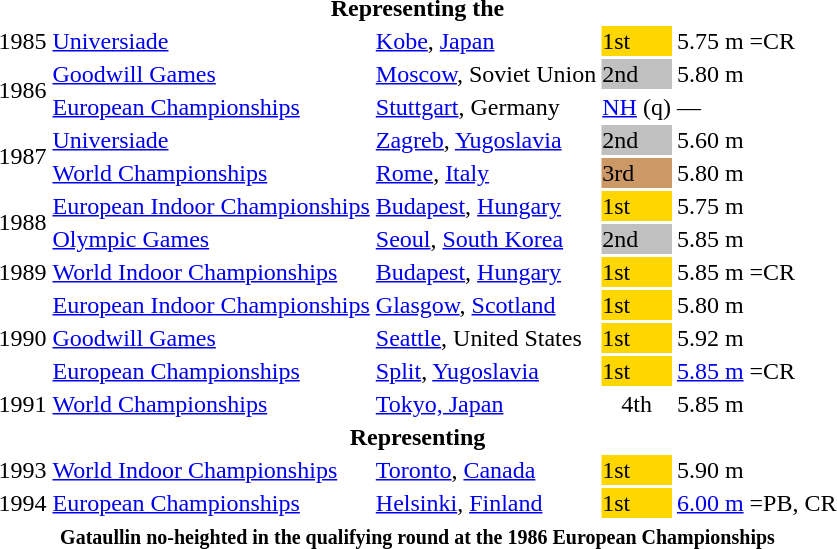<table>
<tr>
<th colspan="6">Representing the </th>
</tr>
<tr>
<td>1985</td>
<td><a href='#'>Universiade</a></td>
<td><a href='#'>Kobe</a>, <a href='#'>Japan</a></td>
<td bgcolor="gold">1st</td>
<td>5.75 m =CR</td>
</tr>
<tr>
<td rowspan=2>1986</td>
<td><a href='#'>Goodwill Games</a></td>
<td><a href='#'>Moscow</a>, Soviet Union</td>
<td bgcolor=silver>2nd</td>
<td>5.80 m</td>
</tr>
<tr>
<td><a href='#'>European Championships</a></td>
<td><a href='#'>Stuttgart</a>, Germany</td>
<td><a href='#'>NH</a> (q)</td>
<td>—</td>
</tr>
<tr>
<td rowspan=2>1987</td>
<td><a href='#'>Universiade</a></td>
<td><a href='#'>Zagreb</a>, <a href='#'>Yugoslavia</a></td>
<td bgcolor="silver">2nd</td>
<td>5.60 m</td>
</tr>
<tr>
<td><a href='#'>World Championships</a></td>
<td><a href='#'>Rome</a>, <a href='#'>Italy</a></td>
<td bgcolor="cc9966">3rd</td>
<td>5.80 m</td>
</tr>
<tr>
<td rowspan=2>1988</td>
<td><a href='#'>European Indoor Championships</a></td>
<td><a href='#'>Budapest</a>, <a href='#'>Hungary</a></td>
<td bgcolor="gold">1st</td>
<td>5.75 m</td>
</tr>
<tr>
<td><a href='#'>Olympic Games</a></td>
<td><a href='#'>Seoul</a>, <a href='#'>South Korea</a></td>
<td bgcolor=silver>2nd</td>
<td>5.85 m</td>
</tr>
<tr>
<td>1989</td>
<td><a href='#'>World Indoor Championships</a></td>
<td><a href='#'>Budapest</a>, <a href='#'>Hungary</a></td>
<td bgcolor="gold">1st</td>
<td>5.85 m =CR</td>
</tr>
<tr>
<td rowspan=3>1990</td>
<td><a href='#'>European Indoor Championships</a></td>
<td><a href='#'>Glasgow</a>, <a href='#'>Scotland</a></td>
<td bgcolor="gold">1st</td>
<td>5.80 m</td>
</tr>
<tr>
<td><a href='#'>Goodwill Games</a></td>
<td><a href='#'>Seattle</a>, United States</td>
<td bgcolor=gold>1st</td>
<td>5.92 m</td>
</tr>
<tr>
<td><a href='#'>European Championships</a></td>
<td><a href='#'>Split</a>, <a href='#'>Yugoslavia</a></td>
<td bgcolor="gold">1st</td>
<td><a href='#'>5.85 m</a> =CR</td>
</tr>
<tr>
<td>1991</td>
<td><a href='#'>World Championships</a></td>
<td><a href='#'>Tokyo, Japan</a></td>
<td align="center">4th</td>
<td>5.85 m</td>
</tr>
<tr>
<th colspan="6">Representing </th>
</tr>
<tr>
<td>1993</td>
<td><a href='#'>World Indoor Championships</a></td>
<td><a href='#'>Toronto</a>, <a href='#'>Canada</a></td>
<td bgcolor="gold">1st</td>
<td>5.90 m</td>
</tr>
<tr>
<td>1994</td>
<td><a href='#'>European Championships</a></td>
<td><a href='#'>Helsinki</a>, <a href='#'>Finland</a></td>
<td bgcolor="gold">1st</td>
<td><a href='#'>6.00 m</a> =PB, CR</td>
</tr>
<tr>
<th colspan=6><small><strong> Gataullin no-heighted in the qualifying round at the 1986 European Championships</strong></small></th>
</tr>
</table>
